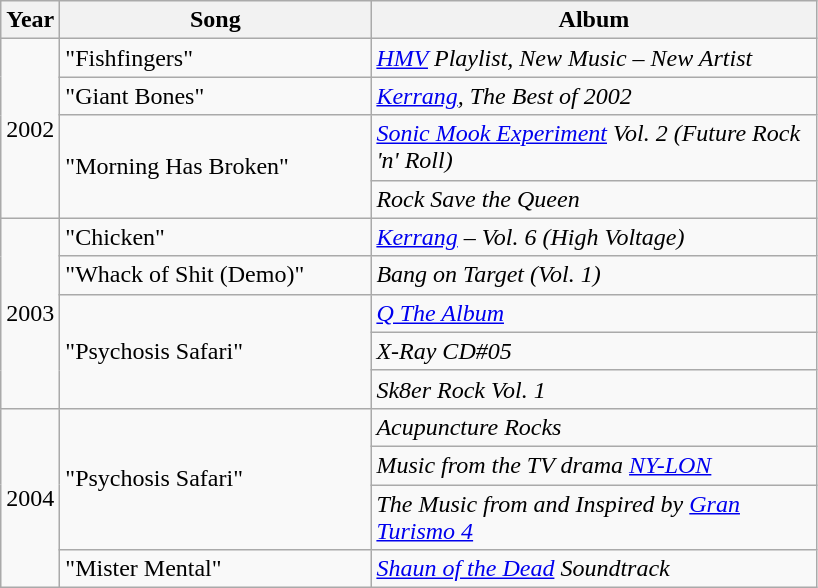<table class="wikitable">
<tr>
<th>Year</th>
<th style="width:200px;">Song</th>
<th style="width:290px;">Album</th>
</tr>
<tr>
<td rowspan="4">2002</td>
<td>"Fishfingers"</td>
<td><em><a href='#'>HMV</a> Playlist, New Music – New Artist</em></td>
</tr>
<tr>
<td>"Giant Bones"</td>
<td><em><a href='#'>Kerrang</a>, The Best of 2002</em></td>
</tr>
<tr>
<td rowspan="2">"Morning Has Broken"</td>
<td><em><a href='#'>Sonic Mook Experiment</a> Vol. 2 (Future Rock 'n' Roll)</em></td>
</tr>
<tr>
<td><em>Rock Save the Queen</em></td>
</tr>
<tr>
<td rowspan="5">2003</td>
<td>"Chicken"</td>
<td><em><a href='#'>Kerrang</a> – Vol. 6 (High Voltage)</em></td>
</tr>
<tr>
<td>"Whack of Shit (Demo)"</td>
<td><em>Bang on Target (Vol. 1)</em></td>
</tr>
<tr>
<td rowspan="3">"Psychosis Safari"</td>
<td><em><a href='#'>Q The Album</a></em></td>
</tr>
<tr>
<td><em>X-Ray CD#05</em></td>
</tr>
<tr>
<td><em>Sk8er Rock Vol. 1</em></td>
</tr>
<tr>
<td rowspan="4">2004</td>
<td rowspan="3">"Psychosis Safari"</td>
<td><em>Acupuncture Rocks</em></td>
</tr>
<tr>
<td><em>Music from the TV drama <a href='#'>NY-LON</a></em></td>
</tr>
<tr>
<td><em>The Music from and Inspired by <a href='#'>Gran Turismo 4</a></em></td>
</tr>
<tr>
<td>"Mister Mental"</td>
<td><em><a href='#'>Shaun of the Dead</a> Soundtrack</em></td>
</tr>
</table>
